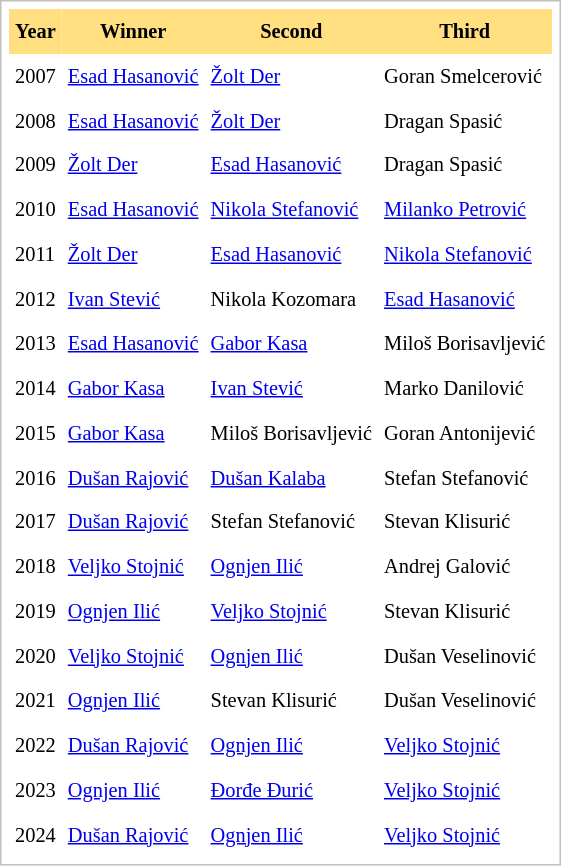<table cellpadding="4" cellspacing="0"  style="border: 1px solid silver; color: black; margin: 0 0 0.5em 0; background-color: white; padding: 5px; text-align: left; font-size:85%; vertical-align: top; line-height:1.6em;">
<tr>
<th scope=col; align="center" bgcolor="FFDF80">Year</th>
<th scope=col; align="center" bgcolor="FFDF80">Winner</th>
<th scope=col; align="center" bgcolor="FFDF80">Second</th>
<th scope=col; align="center" bgcolor="FFDF80">Third</th>
</tr>
<tr>
</tr>
<tr>
<td>2007</td>
<td><a href='#'>Esad Hasanović</a></td>
<td><a href='#'>Žolt Der</a></td>
<td>Goran Smelcerović</td>
</tr>
<tr>
<td>2008</td>
<td><a href='#'>Esad Hasanović</a></td>
<td><a href='#'>Žolt Der</a></td>
<td>Dragan Spasić</td>
</tr>
<tr>
<td>2009</td>
<td><a href='#'>Žolt Der</a></td>
<td><a href='#'>Esad Hasanović</a></td>
<td>Dragan Spasić</td>
</tr>
<tr>
<td>2010</td>
<td><a href='#'>Esad Hasanović</a></td>
<td><a href='#'>Nikola Stefanović</a></td>
<td><a href='#'>Milanko Petrović</a></td>
</tr>
<tr>
<td>2011</td>
<td><a href='#'>Žolt Der</a></td>
<td><a href='#'>Esad Hasanović</a></td>
<td><a href='#'>Nikola Stefanović</a></td>
</tr>
<tr>
<td>2012</td>
<td><a href='#'>Ivan Stević</a></td>
<td>Nikola Kozomara</td>
<td><a href='#'>Esad Hasanović</a></td>
</tr>
<tr>
<td>2013</td>
<td><a href='#'>Esad Hasanović</a></td>
<td><a href='#'>Gabor Kasa</a></td>
<td>Miloš Borisavljević</td>
</tr>
<tr>
<td>2014</td>
<td><a href='#'>Gabor Kasa</a></td>
<td><a href='#'>Ivan Stević</a></td>
<td>Marko Danilović</td>
</tr>
<tr>
<td>2015</td>
<td><a href='#'>Gabor Kasa</a></td>
<td>Miloš Borisavljević</td>
<td>Goran Antonijević</td>
</tr>
<tr>
<td>2016</td>
<td><a href='#'>Dušan Rajović</a></td>
<td><a href='#'>Dušan Kalaba</a></td>
<td>Stefan Stefanović</td>
</tr>
<tr>
<td>2017</td>
<td><a href='#'>Dušan Rajović</a></td>
<td>Stefan Stefanović</td>
<td>Stevan Klisurić</td>
</tr>
<tr>
<td>2018</td>
<td><a href='#'>Veljko Stojnić</a></td>
<td><a href='#'>Ognjen Ilić</a></td>
<td>Andrej Galović</td>
</tr>
<tr>
<td>2019</td>
<td><a href='#'>Ognjen Ilić</a></td>
<td><a href='#'>Veljko Stojnić</a></td>
<td>Stevan Klisurić</td>
</tr>
<tr>
<td>2020</td>
<td><a href='#'>Veljko Stojnić</a></td>
<td><a href='#'>Ognjen Ilić</a></td>
<td>Dušan Veselinović</td>
</tr>
<tr>
<td>2021</td>
<td><a href='#'>Ognjen Ilić</a></td>
<td>Stevan Klisurić</td>
<td>Dušan Veselinović</td>
</tr>
<tr>
<td>2022</td>
<td><a href='#'>Dušan Rajović</a></td>
<td><a href='#'>Ognjen Ilić</a></td>
<td><a href='#'>Veljko Stojnić</a></td>
</tr>
<tr>
<td>2023</td>
<td><a href='#'>Ognjen Ilić</a></td>
<td><a href='#'>Đorđe Đurić</a></td>
<td><a href='#'>Veljko Stojnić</a></td>
</tr>
<tr>
<td>2024</td>
<td><a href='#'>Dušan Rajović</a></td>
<td><a href='#'>Ognjen Ilić</a></td>
<td><a href='#'>Veljko Stojnić</a></td>
</tr>
</table>
